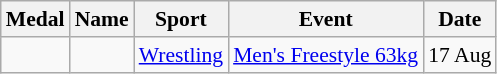<table class="wikitable sortable" style="font-size:90%">
<tr>
<th>Medal</th>
<th>Name</th>
<th>Sport</th>
<th>Event</th>
<th>Date</th>
</tr>
<tr>
<td></td>
<td></td>
<td><a href='#'>Wrestling</a></td>
<td><a href='#'>Men's Freestyle 63kg</a></td>
<td>17 Aug</td>
</tr>
</table>
